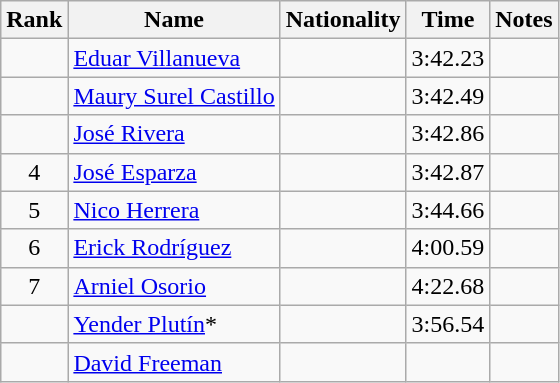<table class="wikitable sortable" style="text-align:center">
<tr>
<th>Rank</th>
<th>Name</th>
<th>Nationality</th>
<th>Time</th>
<th>Notes</th>
</tr>
<tr>
<td></td>
<td align=left><a href='#'>Eduar Villanueva</a></td>
<td align=left></td>
<td>3:42.23</td>
<td></td>
</tr>
<tr>
<td></td>
<td align=left><a href='#'>Maury Surel Castillo</a></td>
<td align=left></td>
<td>3:42.49</td>
<td></td>
</tr>
<tr>
<td></td>
<td align=left><a href='#'>José Rivera</a></td>
<td align=left></td>
<td>3:42.86</td>
<td></td>
</tr>
<tr>
<td>4</td>
<td align=left><a href='#'>José Esparza</a></td>
<td align=left></td>
<td>3:42.87</td>
<td></td>
</tr>
<tr>
<td>5</td>
<td align=left><a href='#'>Nico Herrera</a></td>
<td align=left></td>
<td>3:44.66</td>
<td></td>
</tr>
<tr>
<td>6</td>
<td align=left><a href='#'>Erick Rodríguez</a></td>
<td align=left></td>
<td>4:00.59</td>
<td></td>
</tr>
<tr>
<td>7</td>
<td align=left><a href='#'>Arniel Osorio</a></td>
<td align=left></td>
<td>4:22.68</td>
<td></td>
</tr>
<tr>
<td></td>
<td align=left><a href='#'>Yender Plutín</a>*</td>
<td align=left></td>
<td>3:56.54</td>
<td></td>
</tr>
<tr>
<td></td>
<td align=left><a href='#'>David Freeman</a></td>
<td align=left></td>
<td></td>
<td></td>
</tr>
</table>
